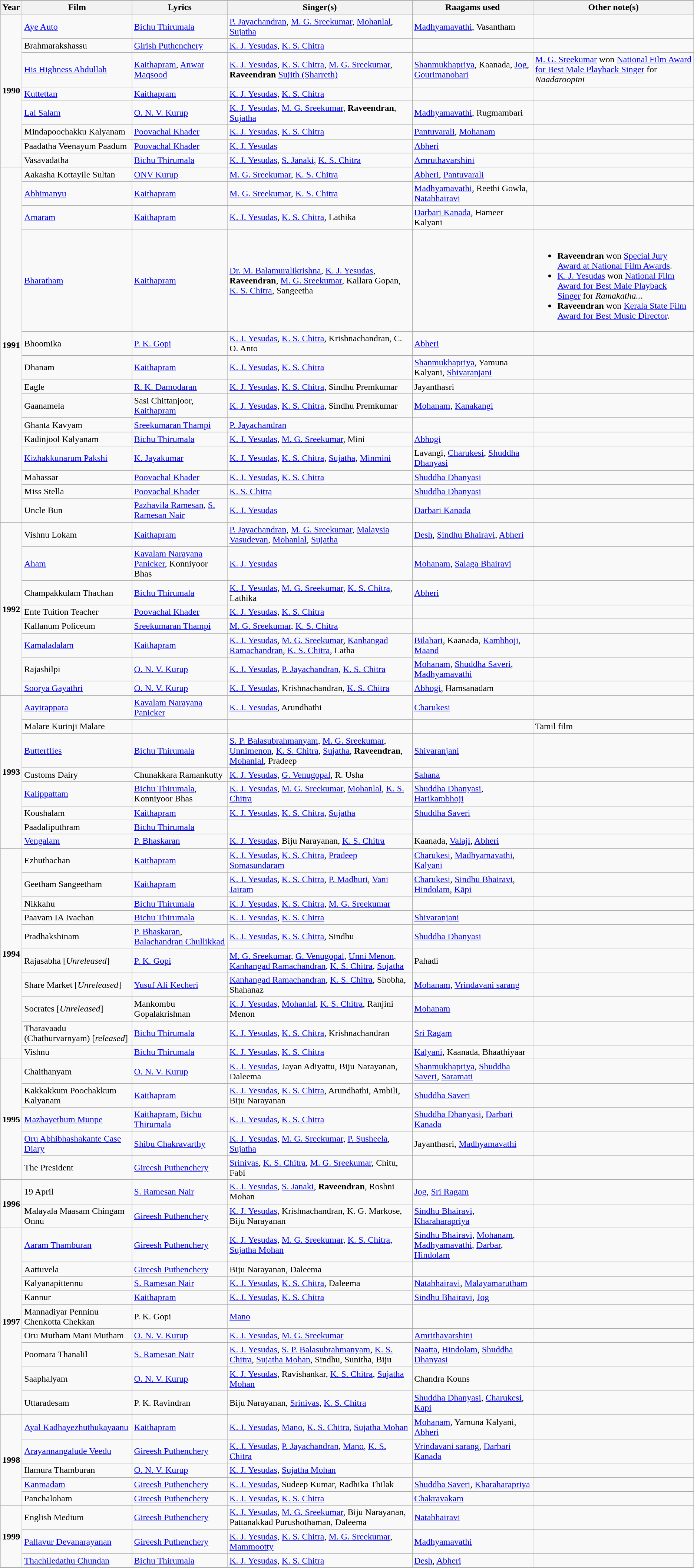<table | class="wikitable collapsible sortable">
<tr style="text-align:center;">
</tr>
<tr bgcolor="#b4cae3" align="center"| style="text-align:center;" rowspan="14"|>
<th>Year</th>
<th>Film</th>
<th>Lyrics</th>
<th>Singer(s)</th>
<th>Raagams used</th>
<th>Other note(s)</th>
</tr>
<tr --->
<td style="text-align:center;" rowspan="8"><strong>1990</strong></td>
<td><a href='#'>Aye Auto</a></td>
<td><a href='#'>Bichu Thirumala</a></td>
<td><a href='#'>P. Jayachandran</a>, <a href='#'>M. G. Sreekumar</a>, <a href='#'>Mohanlal</a>, <a href='#'>Sujatha</a></td>
<td><a href='#'>Madhyamavathi</a>, Vasantham</td>
<td></td>
</tr>
<tr --->
<td>Brahmarakshassu</td>
<td><a href='#'>Girish Puthenchery</a></td>
<td><a href='#'>K. J. Yesudas</a>, <a href='#'>K. S. Chitra</a></td>
<td></td>
<td></td>
</tr>
<tr --->
<td><a href='#'>His Highness Abdullah</a></td>
<td><a href='#'>Kaithapram</a>, <a href='#'>Anwar Maqsood</a></td>
<td><a href='#'>K. J. Yesudas</a>, <a href='#'>K. S. Chitra</a>, <a href='#'>M. G. Sreekumar</a>, <strong>Raveendran</strong> <a href='#'>Sujith (Sharreth)</a></td>
<td><a href='#'>Shanmukhapriya</a>, Kaanada, <a href='#'>Jog</a>, <a href='#'>Gourimanohari</a></td>
<td><a href='#'>M. G. Sreekumar</a> won <a href='#'>National Film Award for Best Male Playback Singer</a> for <em>Naadaroopini</em></td>
</tr>
<tr --->
<td><a href='#'>Kuttettan</a></td>
<td><a href='#'>Kaithapram</a></td>
<td><a href='#'>K. J. Yesudas</a>, <a href='#'>K. S. Chitra</a></td>
<td></td>
<td></td>
</tr>
<tr --->
<td><a href='#'>Lal Salam</a></td>
<td><a href='#'>O. N. V. Kurup</a></td>
<td><a href='#'>K. J. Yesudas</a>, <a href='#'>M. G. Sreekumar</a>, <strong>Raveendran</strong>, <a href='#'>Sujatha</a></td>
<td><a href='#'>Madhyamavathi</a>, Rugmambari</td>
<td></td>
</tr>
<tr --->
<td>Mindapoochakku Kalyanam</td>
<td><a href='#'>Poovachal Khader</a></td>
<td><a href='#'>K. J. Yesudas</a>, <a href='#'>K. S. Chitra</a></td>
<td><a href='#'>Pantuvarali</a>, <a href='#'>Mohanam</a></td>
<td></td>
</tr>
<tr --->
<td>Paadatha Veenayum Paadum</td>
<td><a href='#'>Poovachal Khader</a></td>
<td><a href='#'>K. J. Yesudas</a></td>
<td><a href='#'>Abheri</a></td>
<td></td>
</tr>
<tr --->
<td>Vasavadatha</td>
<td><a href='#'>Bichu Thirumala</a></td>
<td><a href='#'>K. J. Yesudas</a>, <a href='#'>S. Janaki</a>, <a href='#'>K. S. Chitra</a></td>
<td><a href='#'>Amruthavarshini</a></td>
<td></td>
</tr>
<tr --->
<td style="text-align:center;" rowspan="14"><strong>1991</strong></td>
<td>Aakasha Kottayile Sultan</td>
<td><a href='#'>ONV Kurup</a></td>
<td><a href='#'>M. G. Sreekumar</a>, <a href='#'>K. S. Chitra</a></td>
<td><a href='#'>Abheri</a>, <a href='#'>Pantuvarali</a></td>
</tr>
<tr --->
<td><a href='#'>Abhimanyu</a></td>
<td><a href='#'>Kaithapram</a></td>
<td><a href='#'>M. G. Sreekumar</a>, <a href='#'>K. S. Chitra</a></td>
<td><a href='#'>Madhyamavathi</a>, Reethi Gowla, <a href='#'>Natabhairavi</a></td>
<td></td>
</tr>
<tr --->
<td><a href='#'>Amaram</a></td>
<td><a href='#'>Kaithapram</a></td>
<td><a href='#'>K. J. Yesudas</a>, <a href='#'>K. S. Chitra</a>, Lathika</td>
<td><a href='#'>Darbari Kanada</a>, Hameer Kalyani</td>
<td></td>
</tr>
<tr --->
<td><a href='#'>Bharatham</a></td>
<td><a href='#'>Kaithapram</a></td>
<td><a href='#'>Dr. M. Balamuralikrishna</a>, <a href='#'>K. J. Yesudas</a>, <strong>Raveendran</strong>, <a href='#'>M. G. Sreekumar</a>, Kallara Gopan, <a href='#'>K. S. Chitra</a>, Sangeetha</td>
<td></td>
<td><br><ul><li><strong>Raveendran</strong> won <a href='#'>Special Jury Award at National Film Awards</a>.</li><li><a href='#'>K. J. Yesudas</a> won <a href='#'>National Film Award for Best Male Playback Singer</a> for <em>Ramakatha...</em></li><li><strong>Raveendran</strong> won <a href='#'>Kerala State Film Award for Best Music Director</a>.</li></ul></td>
</tr>
<tr --->
<td>Bhoomika</td>
<td><a href='#'>P. K. Gopi</a></td>
<td><a href='#'>K. J. Yesudas</a>, <a href='#'>K. S. Chitra</a>, Krishnachandran, C. O. Anto</td>
<td><a href='#'>Abheri</a></td>
<td></td>
</tr>
<tr --->
<td>Dhanam</td>
<td><a href='#'>Kaithapram</a></td>
<td><a href='#'>K. J. Yesudas</a>, <a href='#'>K. S. Chitra</a></td>
<td><a href='#'>Shanmukhapriya</a>, Yamuna Kalyani, <a href='#'>Shivaranjani</a></td>
<td></td>
</tr>
<tr --->
<td>Eagle</td>
<td><a href='#'>R. K. Damodaran</a></td>
<td><a href='#'>K. J. Yesudas</a>, <a href='#'>K. S. Chitra</a>, Sindhu Premkumar</td>
<td>Jayanthasri</td>
<td></td>
</tr>
<tr --->
<td>Gaanamela</td>
<td>Sasi Chittanjoor, <a href='#'>Kaithapram</a></td>
<td><a href='#'>K. J. Yesudas</a>, <a href='#'>K. S. Chitra</a>, Sindhu Premkumar</td>
<td><a href='#'>Mohanam</a>, <a href='#'>Kanakangi</a></td>
<td></td>
</tr>
<tr --->
<td>Ghanta Kavyam</td>
<td><a href='#'>Sreekumaran Thampi</a></td>
<td><a href='#'>P. Jayachandran</a></td>
<td></td>
<td></td>
</tr>
<tr --->
<td>Kadinjool Kalyanam</td>
<td><a href='#'>Bichu Thirumala</a></td>
<td><a href='#'>K. J. Yesudas</a>, <a href='#'>M. G. Sreekumar</a>, Mini</td>
<td><a href='#'>Abhogi</a></td>
<td></td>
</tr>
<tr --->
<td><a href='#'>Kizhakkunarum Pakshi</a></td>
<td><a href='#'>K. Jayakumar</a></td>
<td><a href='#'>K. J. Yesudas</a>, <a href='#'>K. S. Chitra</a>, <a href='#'>Sujatha</a>, <a href='#'>Minmini</a></td>
<td>Lavangi, <a href='#'>Charukesi</a>, <a href='#'>Shuddha Dhanyasi</a></td>
<td></td>
</tr>
<tr --->
<td>Mahassar</td>
<td><a href='#'>Poovachal Khader</a></td>
<td><a href='#'>K. J. Yesudas</a>, <a href='#'>K. S. Chitra</a></td>
<td><a href='#'>Shuddha Dhanyasi</a></td>
<td></td>
</tr>
<tr --->
<td>Miss Stella</td>
<td><a href='#'>Poovachal Khader</a></td>
<td><a href='#'>K. S. Chitra</a></td>
<td><a href='#'>Shuddha Dhanyasi</a></td>
<td></td>
</tr>
<tr --->
<td>Uncle Bun</td>
<td><a href='#'>Pazhavila Ramesan</a>, <a href='#'>S. Ramesan Nair</a></td>
<td><a href='#'>K. J. Yesudas</a></td>
<td><a href='#'>Darbari Kanada</a></td>
<td></td>
</tr>
<tr --->
<td style="text-align:center;" rowspan="8"><strong>1992</strong></td>
<td>Vishnu Lokam</td>
<td><a href='#'>Kaithapram</a></td>
<td><a href='#'>P. Jayachandran</a>, <a href='#'>M. G. Sreekumar</a>, <a href='#'>Malaysia Vasudevan</a>, <a href='#'>Mohanlal</a>, <a href='#'>Sujatha</a></td>
<td><a href='#'>Desh</a>, <a href='#'>Sindhu Bhairavi</a>, <a href='#'>Abheri</a></td>
<td></td>
</tr>
<tr --->
<td><a href='#'>Aham</a></td>
<td><a href='#'>Kavalam Narayana Panicker</a>, Konniyoor Bhas</td>
<td><a href='#'>K. J. Yesudas</a></td>
<td><a href='#'>Mohanam</a>, <a href='#'>Salaga Bhairavi</a></td>
<td></td>
</tr>
<tr --->
<td>Champakkulam Thachan</td>
<td><a href='#'>Bichu Thirumala</a></td>
<td><a href='#'>K. J. Yesudas</a>, <a href='#'>M. G. Sreekumar</a>, <a href='#'>K. S. Chitra</a>, Lathika</td>
<td><a href='#'>Abheri</a></td>
<td></td>
</tr>
<tr --->
<td>Ente Tuition Teacher</td>
<td><a href='#'>Poovachal Khader</a></td>
<td><a href='#'>K. J. Yesudas</a>, <a href='#'>K. S. Chitra</a></td>
<td></td>
<td></td>
</tr>
<tr --->
<td>Kallanum Policeum</td>
<td><a href='#'>Sreekumaran Thampi</a></td>
<td><a href='#'>M. G. Sreekumar</a>, <a href='#'>K. S. Chitra</a></td>
<td></td>
<td></td>
</tr>
<tr --->
<td><a href='#'>Kamaladalam</a></td>
<td><a href='#'>Kaithapram</a></td>
<td><a href='#'>K. J. Yesudas</a>, <a href='#'>M. G. Sreekumar</a>, <a href='#'>Kanhangad Ramachandran</a>, <a href='#'>K. S. Chitra</a>, Latha</td>
<td><a href='#'>Bilahari</a>, Kaanada, <a href='#'>Kambhoji</a>, <a href='#'>Maand</a></td>
<td></td>
</tr>
<tr --->
<td>Rajashilpi</td>
<td><a href='#'>O. N. V. Kurup</a></td>
<td><a href='#'>K. J. Yesudas</a>, <a href='#'>P. Jayachandran</a>, <a href='#'>K. S. Chitra</a></td>
<td><a href='#'>Mohanam</a>, <a href='#'>Shuddha Saveri</a>, <a href='#'>Madhyamavathi</a></td>
<td></td>
</tr>
<tr --->
<td><a href='#'>Soorya Gayathri</a></td>
<td><a href='#'>O. N. V. Kurup</a></td>
<td><a href='#'>K. J. Yesudas</a>, Krishnachandran, <a href='#'>K. S. Chitra</a></td>
<td><a href='#'>Abhogi</a>, Hamsanadam</td>
<td></td>
</tr>
<tr --->
<td style="text-align:center;" rowspan="8"><strong>1993</strong></td>
<td><a href='#'>Aayirappara</a></td>
<td><a href='#'>Kavalam Narayana Panicker</a></td>
<td><a href='#'>K. J. Yesudas</a>, Arundhathi</td>
<td><a href='#'>Charukesi</a></td>
<td></td>
</tr>
<tr --->
<td>Malare Kurinji Malare</td>
<td></td>
<td></td>
<td></td>
<td>Tamil film</td>
</tr>
<tr --->
<td><a href='#'>Butterflies</a></td>
<td><a href='#'>Bichu Thirumala</a></td>
<td><a href='#'>S. P. Balasubrahmanyam</a>, <a href='#'>M. G. Sreekumar</a>, <a href='#'>Unnimenon</a>, <a href='#'>K. S. Chitra</a>, <a href='#'>Sujatha</a>, <strong>Raveendran</strong>, <a href='#'>Mohanlal</a>, Pradeep</td>
<td><a href='#'>Shivaranjani</a></td>
<td></td>
</tr>
<tr --->
<td>Customs Dairy</td>
<td>Chunakkara Ramankutty</td>
<td><a href='#'>K. J. Yesudas</a>, <a href='#'>G. Venugopal</a>, R. Usha</td>
<td><a href='#'>Sahana</a></td>
<td></td>
</tr>
<tr --->
<td><a href='#'>Kalippattam</a></td>
<td><a href='#'>Bichu Thirumala</a>, Konniyoor Bhas</td>
<td><a href='#'>K. J. Yesudas</a>, <a href='#'>M. G. Sreekumar</a>, <a href='#'>Mohanlal</a>, <a href='#'>K. S. Chitra</a></td>
<td><a href='#'>Shuddha Dhanyasi</a>, <a href='#'>Harikambhoji</a></td>
<td></td>
</tr>
<tr --->
<td>Koushalam</td>
<td><a href='#'>Kaithapram</a></td>
<td><a href='#'>K. J. Yesudas</a>, <a href='#'>K. S. Chitra</a>, <a href='#'>Sujatha</a></td>
<td><a href='#'>Shuddha Saveri</a></td>
<td></td>
</tr>
<tr --->
<td>Paadaliputhram</td>
<td><a href='#'>Bichu Thirumala</a></td>
<td></td>
<td></td>
<td></td>
</tr>
<tr --->
<td><a href='#'>Vengalam</a></td>
<td><a href='#'>P. Bhaskaran</a></td>
<td><a href='#'>K. J. Yesudas</a>, Biju Narayanan, <a href='#'>K. S. Chitra</a></td>
<td>Kaanada, <a href='#'>Valaji</a>, <a href='#'>Abheri</a></td>
<td></td>
</tr>
<tr --->
<td style="text-align:center;" rowspan="10"><strong>1994</strong></td>
<td>Ezhuthachan</td>
<td><a href='#'>Kaithapram</a></td>
<td><a href='#'>K. J. Yesudas</a>, <a href='#'>K. S. Chitra</a>, <a href='#'>Pradeep Somasundaram</a></td>
<td><a href='#'>Charukesi</a>, <a href='#'>Madhyamavathi</a>, <a href='#'>Kalyani</a></td>
<td></td>
</tr>
<tr --->
<td>Geetham Sangeetham</td>
<td><a href='#'>Kaithapram</a></td>
<td><a href='#'>K. J. Yesudas</a>, <a href='#'>K. S. Chitra</a>, <a href='#'>P. Madhuri</a>, <a href='#'>Vani Jairam</a></td>
<td><a href='#'>Charukesi</a>, <a href='#'>Sindhu Bhairavi</a>, <a href='#'>Hindolam</a>, <a href='#'>Kāpi</a></td>
<td></td>
</tr>
<tr --->
<td>Nikkahu</td>
<td><a href='#'>Bichu Thirumala</a></td>
<td><a href='#'>K. J. Yesudas</a>, <a href='#'>K. S. Chitra</a>, <a href='#'>M. G. Sreekumar</a></td>
<td></td>
<td></td>
</tr>
<tr --->
<td>Paavam IA Ivachan</td>
<td><a href='#'>Bichu Thirumala</a></td>
<td><a href='#'>K. J. Yesudas</a>, <a href='#'>K. S. Chitra</a></td>
<td><a href='#'>Shivaranjani</a></td>
<td></td>
</tr>
<tr --->
<td>Pradhakshinam</td>
<td><a href='#'>P. Bhaskaran</a>, <a href='#'>Balachandran Chullikkad</a></td>
<td><a href='#'>K. J. Yesudas</a>, <a href='#'>K. S. Chitra</a>, Sindhu</td>
<td><a href='#'>Shuddha Dhanyasi</a></td>
<td></td>
</tr>
<tr --->
<td>Rajasabha [<em>Unreleased</em>]</td>
<td><a href='#'>P. K. Gopi</a></td>
<td><a href='#'>M. G. Sreekumar</a>, <a href='#'>G. Venugopal</a>, <a href='#'>Unni Menon</a>, <a href='#'>Kanhangad Ramachandran</a>, <a href='#'>K. S. Chitra</a>, <a href='#'>Sujatha</a></td>
<td>Pahadi</td>
<td></td>
</tr>
<tr --->
<td>Share Market [<em>Unreleased</em>]</td>
<td><a href='#'>Yusuf Ali Kecheri</a></td>
<td><a href='#'>Kanhangad Ramachandran</a>, <a href='#'>K. S. Chitra</a>, Shobha, Shahanaz</td>
<td><a href='#'>Mohanam</a>, <a href='#'>Vrindavani sarang</a></td>
<td></td>
</tr>
<tr --->
<td>Socrates [<em>Unreleased</em>]</td>
<td>Mankombu Gopalakrishnan</td>
<td><a href='#'>K. J. Yesudas</a>, <a href='#'>Mohanlal</a>, <a href='#'>K. S. Chitra</a>, Ranjini Menon</td>
<td><a href='#'>Mohanam</a></td>
<td></td>
</tr>
<tr --->
<td>Tharavaadu (Chathurvarnyam) [<em>released</em>]</td>
<td><a href='#'>Bichu Thirumala</a></td>
<td><a href='#'>K. J. Yesudas</a>, <a href='#'>K. S. Chitra</a>, Krishnachandran</td>
<td><a href='#'>Sri Ragam</a></td>
<td></td>
</tr>
<tr --->
<td>Vishnu</td>
<td><a href='#'>Bichu Thirumala</a></td>
<td><a href='#'>K. J. Yesudas</a>, <a href='#'>K. S. Chitra</a></td>
<td><a href='#'>Kalyani</a>, Kaanada, 	Bhaathiyaar</td>
<td></td>
</tr>
<tr --->
<td style="text-align:center;" rowspan="5"><strong>1995</strong></td>
<td>Chaithanyam</td>
<td><a href='#'>O. N. V. Kurup</a></td>
<td><a href='#'>K. J. Yesudas</a>, Jayan Adiyattu, Biju Narayanan, Daleema</td>
<td><a href='#'>Shanmukhapriya</a>, <a href='#'>Shuddha Saveri</a>, <a href='#'>Saramati</a></td>
<td></td>
</tr>
<tr --->
<td>Kakkakkum Poochakkum Kalyanam</td>
<td><a href='#'>Kaithapram</a></td>
<td><a href='#'>K. J. Yesudas</a>, <a href='#'>K. S. Chitra</a>, Arundhathi, Ambili, Biju Narayanan</td>
<td><a href='#'>Shuddha Saveri</a></td>
<td></td>
</tr>
<tr --->
<td><a href='#'>Mazhayethum Munpe</a></td>
<td><a href='#'>Kaithapram</a>, <a href='#'>Bichu Thirumala</a></td>
<td><a href='#'>K. J. Yesudas</a>, <a href='#'>K. S. Chitra</a></td>
<td><a href='#'>Shuddha Dhanyasi</a>, <a href='#'>Darbari Kanada</a></td>
<td></td>
</tr>
<tr --->
<td><a href='#'>Oru Abhibhashakante Case Diary</a></td>
<td><a href='#'>Shibu Chakravarthy</a></td>
<td><a href='#'>K. J. Yesudas</a>, <a href='#'>M. G. Sreekumar</a>, <a href='#'>P. Susheela</a>, <a href='#'>Sujatha</a></td>
<td>Jayanthasri, <a href='#'>Madhyamavathi</a></td>
<td></td>
</tr>
<tr --->
<td>The President</td>
<td><a href='#'>Gireesh Puthenchery</a></td>
<td><a href='#'>Srinivas</a>, <a href='#'>K. S. Chitra</a>, <a href='#'>M. G. Sreekumar</a>, Chitu, Fabi</td>
<td></td>
<td></td>
</tr>
<tr --->
<td style="text-align:center;" rowspan="2"><strong>1996</strong></td>
<td>19 April</td>
<td><a href='#'>S. Ramesan Nair</a></td>
<td><a href='#'>K. J. Yesudas</a>, <a href='#'>S. Janaki</a>, <strong>Raveendran</strong>, Roshni Mohan</td>
<td><a href='#'>Jog</a>, <a href='#'>Sri Ragam</a></td>
<td></td>
</tr>
<tr --->
<td>Malayala Maasam Chingam Onnu</td>
<td><a href='#'>Gireesh Puthenchery</a></td>
<td><a href='#'>K. J. Yesudas</a>, Krishnachandran, K. G. Markose, Biju Narayanan</td>
<td><a href='#'>Sindhu Bhairavi</a>, <a href='#'>Kharaharapriya</a></td>
<td></td>
</tr>
<tr --->
<td style="text-align:center;" rowspan="9"><strong>1997</strong></td>
<td><a href='#'>Aaram Thamburan</a></td>
<td><a href='#'>Gireesh Puthenchery</a></td>
<td><a href='#'>K. J. Yesudas</a>, <a href='#'>M. G. Sreekumar</a>, <a href='#'>K. S. Chitra</a>, <a href='#'>Sujatha Mohan</a></td>
<td><a href='#'>Sindhu Bhairavi</a>, <a href='#'>Mohanam</a>, <a href='#'>Madhyamavathi</a>, <a href='#'>Darbar</a>, <a href='#'>Hindolam</a></td>
<td></td>
</tr>
<tr --->
<td>Aattuvela</td>
<td><a href='#'>Gireesh Puthenchery</a></td>
<td>Biju Narayanan, Daleema</td>
<td></td>
<td></td>
</tr>
<tr --->
<td>Kalyanapittennu</td>
<td><a href='#'>S. Ramesan Nair</a></td>
<td><a href='#'>K. J. Yesudas</a>, <a href='#'>K. S. Chitra</a>, Daleema</td>
<td><a href='#'>Natabhairavi</a>, <a href='#'>Malayamarutham</a></td>
<td></td>
</tr>
<tr --->
<td>Kannur</td>
<td><a href='#'>Kaithapram</a></td>
<td><a href='#'>K. J. Yesudas</a>, <a href='#'>K. S. Chitra</a></td>
<td><a href='#'>Sindhu Bhairavi</a>, <a href='#'>Jog</a></td>
<td></td>
</tr>
<tr --->
<td>Mannadiyar Penninu Chenkotta Chekkan</td>
<td>P. K. Gopi</td>
<td><a href='#'>Mano</a></td>
<td></td>
<td></td>
</tr>
<tr --->
<td>Oru Mutham Mani Mutham</td>
<td><a href='#'>O. N. V. Kurup</a></td>
<td><a href='#'>K. J. Yesudas</a>, <a href='#'>M. G. Sreekumar</a></td>
<td><a href='#'>Amrithavarshini</a></td>
<td></td>
</tr>
<tr --->
<td>Poomara Thanalil</td>
<td><a href='#'>S. Ramesan Nair</a></td>
<td><a href='#'>K. J. Yesudas</a>, <a href='#'>S. P. Balasubrahmanyam</a>, <a href='#'>K. S. Chitra</a>, <a href='#'>Sujatha Mohan</a>, Sindhu, Sunitha, Biju</td>
<td><a href='#'>Naatta</a>, <a href='#'>Hindolam</a>, <a href='#'>Shuddha Dhanyasi</a></td>
<td></td>
</tr>
<tr --->
<td>Saaphalyam</td>
<td><a href='#'>O. N. V. Kurup</a></td>
<td><a href='#'>K. J. Yesudas</a>, Ravishankar, <a href='#'>K. S. Chitra</a>, <a href='#'>Sujatha Mohan</a></td>
<td>Chandra Kouns</td>
<td></td>
</tr>
<tr --->
<td>Uttaradesam</td>
<td>P. K. Ravindran</td>
<td>Biju Narayanan, <a href='#'>Srinivas</a>, <a href='#'>K. S. Chitra</a></td>
<td><a href='#'>Shuddha Dhanyasi</a>, <a href='#'>Charukesi</a>, <a href='#'>Kapi</a></td>
<td></td>
</tr>
<tr --->
<td style="text-align:center;" rowspan="5"><strong>1998</strong></td>
<td><a href='#'>Ayal Kadhayezhuthukayaanu</a></td>
<td><a href='#'>Kaithapram</a></td>
<td><a href='#'>K. J. Yesudas</a>, <a href='#'>Mano</a>, <a href='#'>K. S. Chitra</a>, <a href='#'>Sujatha Mohan</a></td>
<td><a href='#'>Mohanam</a>, Yamuna Kalyani, <a href='#'>Abheri</a></td>
<td></td>
</tr>
<tr --->
<td><a href='#'>Arayannangalude Veedu</a></td>
<td><a href='#'>Gireesh Puthenchery</a></td>
<td><a href='#'>K. J. Yesudas</a>, <a href='#'>P. Jayachandran</a>, <a href='#'>Mano</a>, <a href='#'>K. S. Chitra</a></td>
<td><a href='#'>Vrindavani sarang</a>, <a href='#'>Darbari Kanada</a></td>
<td></td>
</tr>
<tr --->
<td>Ilamura Thamburan</td>
<td><a href='#'>O. N. V. Kurup</a></td>
<td><a href='#'>K. J. Yesudas</a>, <a href='#'>Sujatha Mohan</a></td>
<td></td>
<td></td>
</tr>
<tr --->
<td><a href='#'>Kanmadam</a></td>
<td><a href='#'>Gireesh Puthenchery</a></td>
<td><a href='#'>K. J. Yesudas</a>, Sudeep Kumar, Radhika Thilak</td>
<td><a href='#'>Shuddha Saveri</a>, <a href='#'>Kharaharapriya</a></td>
<td></td>
</tr>
<tr --->
<td>Panchaloham</td>
<td><a href='#'>Gireesh Puthenchery</a></td>
<td><a href='#'>K. J. Yesudas</a>, <a href='#'>K. S. Chitra</a></td>
<td><a href='#'>Chakravakam</a></td>
<td></td>
</tr>
<tr --->
<td style="text-align:center;" rowspan="3"><strong>1999</strong></td>
<td>English Medium</td>
<td><a href='#'>Gireesh Puthenchery</a></td>
<td><a href='#'>K. J. Yesudas</a>, <a href='#'>M. G. Sreekumar</a>, Biju Narayanan, Pattanakkad Purushothaman, Daleema</td>
<td><a href='#'>Natabhairavi</a></td>
<td></td>
</tr>
<tr --->
<td><a href='#'>Pallavur Devanarayanan</a></td>
<td><a href='#'>Gireesh Puthenchery</a></td>
<td><a href='#'>K. J. Yesudas</a>, <a href='#'>K. S. Chitra</a>, <a href='#'>M. G. Sreekumar</a>, <a href='#'>Mammootty</a></td>
<td><a href='#'>Madhyamavathi</a></td>
<td></td>
</tr>
<tr --->
<td><a href='#'>Thachiledathu Chundan</a></td>
<td><a href='#'>Bichu Thirumala</a></td>
<td><a href='#'>K. J. Yesudas</a>, <a href='#'>K. S. Chitra</a></td>
<td><a href='#'>Desh</a>, <a href='#'>Abheri</a></td>
<td></td>
</tr>
<tr --->
</tr>
</table>
